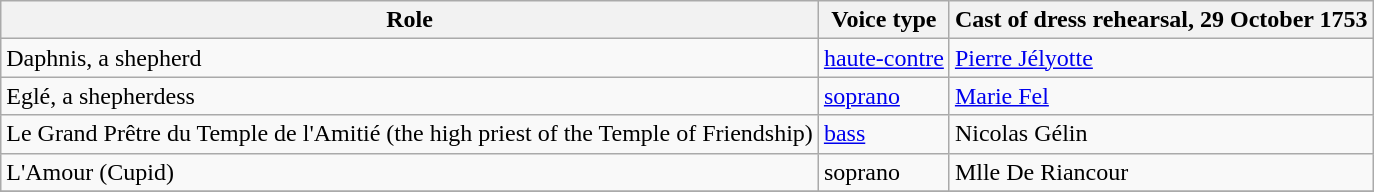<table class="wikitable">
<tr>
<th>Role</th>
<th>Voice type</th>
<th>Cast of dress rehearsal, 29 October 1753</th>
</tr>
<tr>
<td>Daphnis, a shepherd</td>
<td><a href='#'>haute-contre</a></td>
<td><a href='#'>Pierre Jélyotte</a></td>
</tr>
<tr>
<td>Eglé, a shepherdess</td>
<td><a href='#'>soprano</a></td>
<td><a href='#'>Marie Fel</a></td>
</tr>
<tr>
<td>Le Grand Prêtre du Temple de l'Amitié (the high priest of the Temple of Friendship)</td>
<td><a href='#'>bass</a></td>
<td>Nicolas Gélin</td>
</tr>
<tr>
<td>L'Amour (Cupid)</td>
<td>soprano</td>
<td>Mlle De Riancour</td>
</tr>
<tr>
</tr>
</table>
